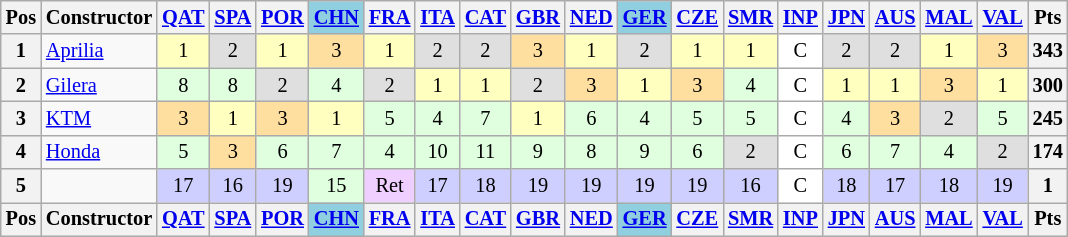<table class="wikitable" style="font-size:85%; text-align:center">
<tr valign="top">
<th valign="middle" scope-"col">Pos</th>
<th valign="middle" scope="col">Constructor</th>
<th><a href='#'>QAT</a><br></th>
<th><a href='#'>SPA</a><br></th>
<th><a href='#'>POR</a><br></th>
<th style="background:#8fcfdf;"><a href='#'>CHN</a><br></th>
<th><a href='#'>FRA</a><br></th>
<th><a href='#'>ITA</a><br></th>
<th><a href='#'>CAT</a><br></th>
<th><a href='#'>GBR</a><br></th>
<th><a href='#'>NED</a><br></th>
<th style="background:#8fcfdf;"><a href='#'>GER</a><br></th>
<th><a href='#'>CZE</a><br></th>
<th><a href='#'>SMR</a><br></th>
<th><a href='#'>INP</a><br></th>
<th><a href='#'>JPN</a><br></th>
<th><a href='#'>AUS</a><br></th>
<th><a href='#'>MAL</a><br></th>
<th><a href='#'>VAL</a><br></th>
<th valign="middle">Pts</th>
</tr>
<tr>
<th>1</th>
<td align="left"> <a href='#'>Aprilia</a></td>
<td style="background:#ffffbf;">1</td>
<td style="background:#dfdfdf;">2</td>
<td style="background:#ffffbf;">1</td>
<td style="background:#ffdf9f;">3</td>
<td style="background:#ffffbf;">1</td>
<td style="background:#dfdfdf;">2</td>
<td style="background:#dfdfdf;">2</td>
<td style="background:#ffdf9f;">3</td>
<td style="background:#ffffbf;">1</td>
<td style="background:#dfdfdf;">2</td>
<td style="background:#ffffbf;">1</td>
<td style="background:#ffffbf;">1</td>
<td style="background:#ffffff;">C</td>
<td style="background:#dfdfdf;">2</td>
<td style="background:#dfdfdf;">2</td>
<td style="background:#ffffbf;">1</td>
<td style="background:#ffdf9f;">3</td>
<th>343</th>
</tr>
<tr>
<th>2</th>
<td align="left"> <a href='#'>Gilera</a></td>
<td style="background:#dfffdf;">8</td>
<td style="background:#dfffdf;">8</td>
<td style="background:#dfdfdf;">2</td>
<td style="background:#dfffdf;">4</td>
<td style="background:#dfdfdf;">2</td>
<td style="background:#ffffbf;">1</td>
<td style="background:#ffffbf;">1</td>
<td style="background:#dfdfdf;">2</td>
<td style="background:#ffdf9f;">3</td>
<td style="background:#ffffbf;">1</td>
<td style="background:#ffdf9f;">3</td>
<td style="background:#dfffdf;">4</td>
<td style="background:#ffffff;">C</td>
<td style="background:#ffffbf;">1</td>
<td style="background:#ffffbf;">1</td>
<td style="background:#ffdf9f;">3</td>
<td style="background:#ffffbf;">1</td>
<th>300</th>
</tr>
<tr>
<th>3</th>
<td align="left"> <a href='#'>KTM</a></td>
<td style="background:#ffdf9f;">3</td>
<td style="background:#ffffbf;">1</td>
<td style="background:#ffdf9f;">3</td>
<td style="background:#ffffbf;">1</td>
<td style="background:#dfffdf;">5</td>
<td style="background:#dfffdf;">4</td>
<td style="background:#dfffdf;">7</td>
<td style="background:#ffffbf;">1</td>
<td style="background:#dfffdf;">6</td>
<td style="background:#dfffdf;">4</td>
<td style="background:#dfffdf;">5</td>
<td style="background:#dfffdf;">5</td>
<td style="background:#ffffff;">C</td>
<td style="background:#dfffdf;">4</td>
<td style="background:#ffdf9f;">3</td>
<td style="background:#dfdfdf;">2</td>
<td style="background:#dfffdf;">5</td>
<th>245</th>
</tr>
<tr>
<th>4</th>
<td align="left"> <a href='#'>Honda</a></td>
<td style="background:#dfffdf;">5</td>
<td style="background:#ffdf9f;">3</td>
<td style="background:#dfffdf;">6</td>
<td style="background:#dfffdf;">7</td>
<td style="background:#dfffdf;">4</td>
<td style="background:#dfffdf;">10</td>
<td style="background:#dfffdf;">11</td>
<td style="background:#dfffdf;">9</td>
<td style="background:#dfffdf;">8</td>
<td style="background:#dfffdf;">9</td>
<td style="background:#dfffdf;">6</td>
<td style="background:#dfdfdf;">2</td>
<td style="background:#ffffff;">C</td>
<td style="background:#dfffdf;">6</td>
<td style="background:#dfffdf;">7</td>
<td style="background:#dfffdf;">4</td>
<td style="background:#dfdfdf;">2</td>
<th>174</th>
</tr>
<tr>
<th>5</th>
<td align="left"></td>
<td style="background:#cfcfff;">17</td>
<td style="background:#cfcfff;">16</td>
<td style="background:#cfcfff;">19</td>
<td style="background:#dfffdf;">15</td>
<td style="background:#efcfff;">Ret</td>
<td style="background:#cfcfff;">17</td>
<td style="background:#cfcfff;">18</td>
<td style="background:#cfcfff;">19</td>
<td style="background:#cfcfff;">19</td>
<td style="background:#cfcfff;">19</td>
<td style="background:#cfcfff;">19</td>
<td style="background:#cfcfff;">16</td>
<td style="background:#ffffff;">C</td>
<td style="background:#cfcfff;">18</td>
<td style="background:#cfcfff;">17</td>
<td style="background:#cfcfff;">18</td>
<td style="background:#cfcfff;">19</td>
<th>1</th>
</tr>
<tr valign="top">
<th valign="middle">Pos</th>
<th valign="middle" scope="col">Constructor</th>
<th><a href='#'>QAT</a><br></th>
<th><a href='#'>SPA</a><br></th>
<th><a href='#'>POR</a><br></th>
<th style="background:#8fcfdf;"><a href='#'>CHN</a><br></th>
<th><a href='#'>FRA</a><br></th>
<th><a href='#'>ITA</a><br></th>
<th><a href='#'>CAT</a><br></th>
<th><a href='#'>GBR</a><br></th>
<th><a href='#'>NED</a><br></th>
<th style="background:#8fcfdf;"><a href='#'>GER</a><br></th>
<th><a href='#'>CZE</a><br></th>
<th><a href='#'>SMR</a><br></th>
<th><a href='#'>INP</a><br></th>
<th><a href='#'>JPN</a><br></th>
<th><a href='#'>AUS</a><br></th>
<th><a href='#'>MAL</a><br></th>
<th><a href='#'>VAL</a><br></th>
<th valign="middle">Pts</th>
</tr>
</table>
